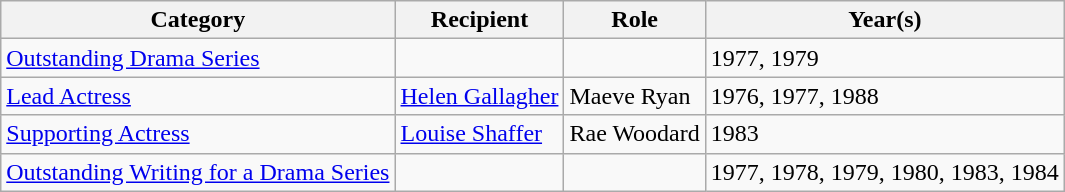<table class="wikitable" align="center">
<tr>
<th><strong>Category</strong></th>
<th><strong>Recipient</strong></th>
<th><strong>Role</strong></th>
<th><strong>Year(s)</strong></th>
</tr>
<tr>
<td><a href='#'>Outstanding Drama Series</a></td>
<td></td>
<td></td>
<td>1977, 1979 </td>
</tr>
<tr>
<td><a href='#'>Lead Actress</a></td>
<td><a href='#'>Helen Gallagher</a></td>
<td>Maeve Ryan</td>
<td>1976, 1977, 1988 </td>
</tr>
<tr>
<td><a href='#'>Supporting Actress</a></td>
<td><a href='#'>Louise Shaffer</a></td>
<td>Rae Woodard</td>
<td>1983 </td>
</tr>
<tr>
<td><a href='#'>Outstanding Writing for a Drama Series</a></td>
<td></td>
<td></td>
<td>1977, 1978, 1979, 1980, 1983, 1984</td>
</tr>
</table>
